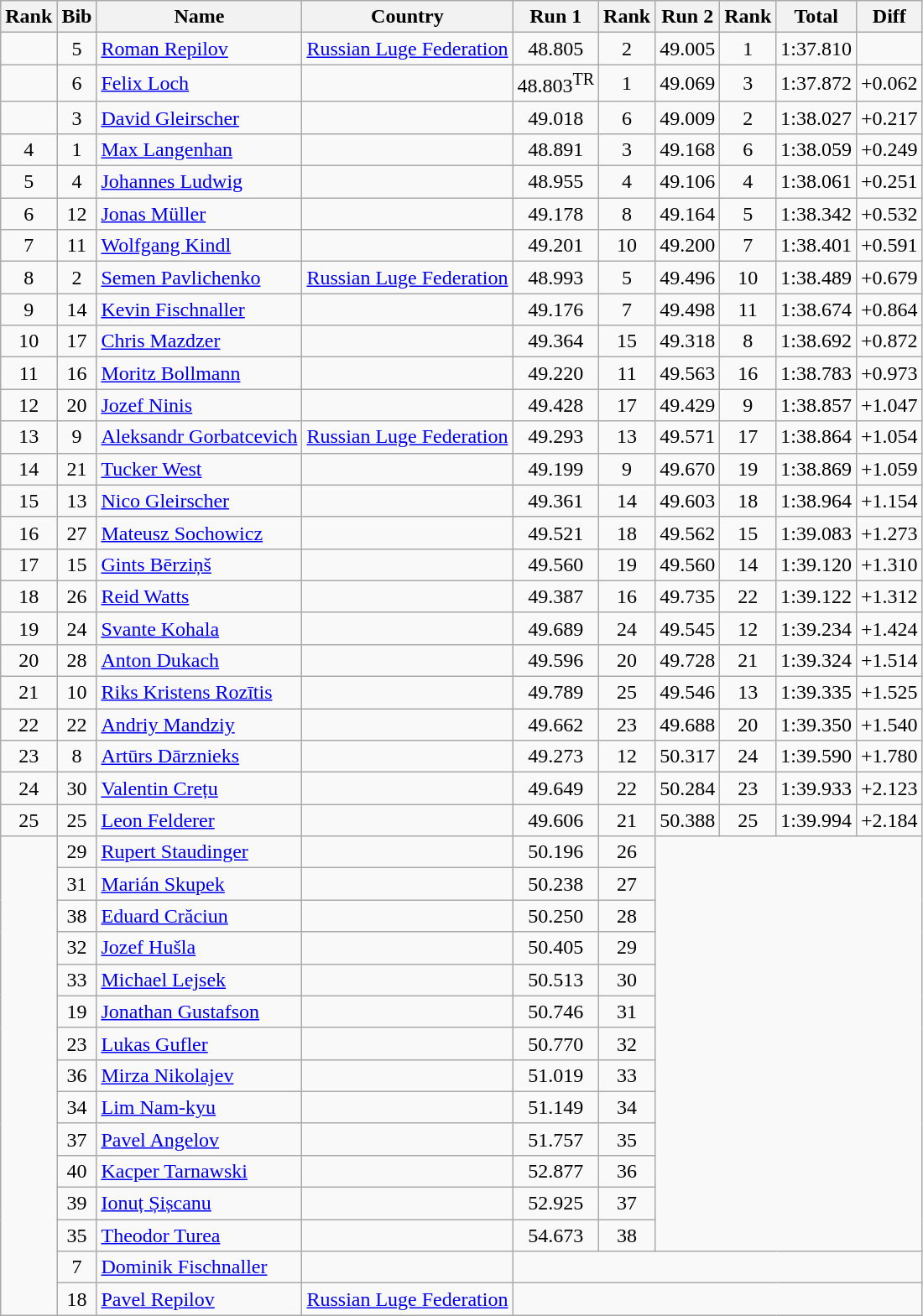<table class="wikitable sortable" style="text-align:center">
<tr>
<th>Rank</th>
<th>Bib</th>
<th>Name</th>
<th>Country</th>
<th>Run 1</th>
<th>Rank</th>
<th>Run 2</th>
<th>Rank</th>
<th>Total</th>
<th>Diff</th>
</tr>
<tr>
<td></td>
<td>5</td>
<td align=left><a href='#'>Roman Repilov</a></td>
<td align=left><a href='#'>Russian Luge Federation</a></td>
<td>48.805</td>
<td>2</td>
<td>49.005</td>
<td>1</td>
<td>1:37.810</td>
<td></td>
</tr>
<tr>
<td></td>
<td>6</td>
<td align=left><a href='#'>Felix Loch</a></td>
<td align=left></td>
<td>48.803<sup>TR</sup></td>
<td>1</td>
<td>49.069</td>
<td>3</td>
<td>1:37.872</td>
<td>+0.062</td>
</tr>
<tr>
<td></td>
<td>3</td>
<td align=left><a href='#'>David Gleirscher</a></td>
<td align=left></td>
<td>49.018</td>
<td>6</td>
<td>49.009</td>
<td>2</td>
<td>1:38.027</td>
<td>+0.217</td>
</tr>
<tr>
<td>4</td>
<td>1</td>
<td align=left><a href='#'>Max Langenhan</a></td>
<td align=left></td>
<td>48.891</td>
<td>3</td>
<td>49.168</td>
<td>6</td>
<td>1:38.059</td>
<td>+0.249</td>
</tr>
<tr>
<td>5</td>
<td>4</td>
<td align=left><a href='#'>Johannes Ludwig</a></td>
<td align=left></td>
<td>48.955</td>
<td>4</td>
<td>49.106</td>
<td>4</td>
<td>1:38.061</td>
<td>+0.251</td>
</tr>
<tr>
<td>6</td>
<td>12</td>
<td align=left><a href='#'>Jonas Müller</a></td>
<td align=left></td>
<td>49.178</td>
<td>8</td>
<td>49.164</td>
<td>5</td>
<td>1:38.342</td>
<td>+0.532</td>
</tr>
<tr>
<td>7</td>
<td>11</td>
<td align=left><a href='#'>Wolfgang Kindl</a></td>
<td align=left></td>
<td>49.201</td>
<td>10</td>
<td>49.200</td>
<td>7</td>
<td>1:38.401</td>
<td>+0.591</td>
</tr>
<tr>
<td>8</td>
<td>2</td>
<td align=left><a href='#'>Semen Pavlichenko</a></td>
<td align=left><a href='#'>Russian Luge Federation</a></td>
<td>48.993</td>
<td>5</td>
<td>49.496</td>
<td>10</td>
<td>1:38.489</td>
<td>+0.679</td>
</tr>
<tr>
<td>9</td>
<td>14</td>
<td align=left><a href='#'>Kevin Fischnaller</a></td>
<td align=left></td>
<td>49.176</td>
<td>7</td>
<td>49.498</td>
<td>11</td>
<td>1:38.674</td>
<td>+0.864</td>
</tr>
<tr>
<td>10</td>
<td>17</td>
<td align=left><a href='#'>Chris Mazdzer</a></td>
<td align=left></td>
<td>49.364</td>
<td>15</td>
<td>49.318</td>
<td>8</td>
<td>1:38.692</td>
<td>+0.872</td>
</tr>
<tr>
<td>11</td>
<td>16</td>
<td align=left><a href='#'>Moritz Bollmann</a></td>
<td align=left></td>
<td>49.220</td>
<td>11</td>
<td>49.563</td>
<td>16</td>
<td>1:38.783</td>
<td>+0.973</td>
</tr>
<tr>
<td>12</td>
<td>20</td>
<td align=left><a href='#'>Jozef Ninis</a></td>
<td align=left></td>
<td>49.428</td>
<td>17</td>
<td>49.429</td>
<td>9</td>
<td>1:38.857</td>
<td>+1.047</td>
</tr>
<tr>
<td>13</td>
<td>9</td>
<td align=left><a href='#'>Aleksandr Gorbatcevich</a></td>
<td align=left><a href='#'>Russian Luge Federation</a></td>
<td>49.293</td>
<td>13</td>
<td>49.571</td>
<td>17</td>
<td>1:38.864</td>
<td>+1.054</td>
</tr>
<tr>
<td>14</td>
<td>21</td>
<td align=left><a href='#'>Tucker West</a></td>
<td align=left></td>
<td>49.199</td>
<td>9</td>
<td>49.670</td>
<td>19</td>
<td>1:38.869</td>
<td>+1.059</td>
</tr>
<tr>
<td>15</td>
<td>13</td>
<td align=left><a href='#'>Nico Gleirscher</a></td>
<td align=left></td>
<td>49.361</td>
<td>14</td>
<td>49.603</td>
<td>18</td>
<td>1:38.964</td>
<td>+1.154</td>
</tr>
<tr>
<td>16</td>
<td>27</td>
<td align=left><a href='#'>Mateusz Sochowicz</a></td>
<td align=left></td>
<td>49.521</td>
<td>18</td>
<td>49.562</td>
<td>15</td>
<td>1:39.083</td>
<td>+1.273</td>
</tr>
<tr>
<td>17</td>
<td>15</td>
<td align=left><a href='#'>Gints Bērziņš</a></td>
<td align=left></td>
<td>49.560</td>
<td>19</td>
<td>49.560</td>
<td>14</td>
<td>1:39.120</td>
<td>+1.310</td>
</tr>
<tr>
<td>18</td>
<td>26</td>
<td align=left><a href='#'>Reid Watts</a></td>
<td align=left></td>
<td>49.387</td>
<td>16</td>
<td>49.735</td>
<td>22</td>
<td>1:39.122</td>
<td>+1.312</td>
</tr>
<tr>
<td>19</td>
<td>24</td>
<td align=left><a href='#'>Svante Kohala</a></td>
<td align=left></td>
<td>49.689</td>
<td>24</td>
<td>49.545</td>
<td>12</td>
<td>1:39.234</td>
<td>+1.424</td>
</tr>
<tr>
<td>20</td>
<td>28</td>
<td align=left><a href='#'>Anton Dukach</a></td>
<td align=left></td>
<td>49.596</td>
<td>20</td>
<td>49.728</td>
<td>21</td>
<td>1:39.324</td>
<td>+1.514</td>
</tr>
<tr>
<td>21</td>
<td>10</td>
<td align=left><a href='#'>Riks Kristens Rozītis</a></td>
<td align=left></td>
<td>49.789</td>
<td>25</td>
<td>49.546</td>
<td>13</td>
<td>1:39.335</td>
<td>+1.525</td>
</tr>
<tr>
<td>22</td>
<td>22</td>
<td align=left><a href='#'>Andriy Mandziy</a></td>
<td align=left></td>
<td>49.662</td>
<td>23</td>
<td>49.688</td>
<td>20</td>
<td>1:39.350</td>
<td>+1.540</td>
</tr>
<tr>
<td>23</td>
<td>8</td>
<td align=left><a href='#'>Artūrs Dārznieks</a></td>
<td align=left></td>
<td>49.273</td>
<td>12</td>
<td>50.317</td>
<td>24</td>
<td>1:39.590</td>
<td>+1.780</td>
</tr>
<tr>
<td>24</td>
<td>30</td>
<td align=left><a href='#'>Valentin Crețu</a></td>
<td align=left></td>
<td>49.649</td>
<td>22</td>
<td>50.284</td>
<td>23</td>
<td>1:39.933</td>
<td>+2.123</td>
</tr>
<tr>
<td>25</td>
<td>25</td>
<td align=left><a href='#'>Leon Felderer</a></td>
<td align=left></td>
<td>49.606</td>
<td>21</td>
<td>50.388</td>
<td>25</td>
<td>1:39.994</td>
<td>+2.184</td>
</tr>
<tr>
<td rowspan=15></td>
<td>29</td>
<td align=left><a href='#'>Rupert Staudinger</a></td>
<td align=left></td>
<td>50.196</td>
<td>26</td>
<td colspan=4 rowspan=13></td>
</tr>
<tr>
<td>31</td>
<td align=left><a href='#'>Marián Skupek</a></td>
<td align=left></td>
<td>50.238</td>
<td>27</td>
</tr>
<tr>
<td>38</td>
<td align=left><a href='#'>Eduard Crăciun</a></td>
<td align=left></td>
<td>50.250</td>
<td>28</td>
</tr>
<tr>
<td>32</td>
<td align=left><a href='#'>Jozef Hušla</a></td>
<td align=left></td>
<td>50.405</td>
<td>29</td>
</tr>
<tr>
<td>33</td>
<td align=left><a href='#'>Michael Lejsek</a></td>
<td align=left></td>
<td>50.513</td>
<td>30</td>
</tr>
<tr>
<td>19</td>
<td align=left><a href='#'>Jonathan Gustafson</a></td>
<td align=left></td>
<td>50.746</td>
<td>31</td>
</tr>
<tr>
<td>23</td>
<td align=left><a href='#'>Lukas Gufler</a></td>
<td align=left></td>
<td>50.770</td>
<td>32</td>
</tr>
<tr>
<td>36</td>
<td align=left><a href='#'>Mirza Nikolajev</a></td>
<td align=left></td>
<td>51.019</td>
<td>33</td>
</tr>
<tr>
<td>34</td>
<td align=left><a href='#'>Lim Nam-kyu</a></td>
<td align=left></td>
<td>51.149</td>
<td>34</td>
</tr>
<tr>
<td>37</td>
<td align=left><a href='#'>Pavel Angelov</a></td>
<td align=left></td>
<td>51.757</td>
<td>35</td>
</tr>
<tr>
<td>40</td>
<td align=left><a href='#'>Kacper Tarnawski</a></td>
<td align=left></td>
<td>52.877</td>
<td>36</td>
</tr>
<tr>
<td>39</td>
<td align=left><a href='#'>Ionuț Șișcanu</a></td>
<td align=left></td>
<td>52.925</td>
<td>37</td>
</tr>
<tr>
<td>35</td>
<td align=left><a href='#'>Theodor Turea</a></td>
<td align=left></td>
<td>54.673</td>
<td>38</td>
</tr>
<tr>
<td>7</td>
<td align=left><a href='#'>Dominik Fischnaller</a></td>
<td align=left></td>
<td colspan=6></td>
</tr>
<tr>
<td>18</td>
<td align=left><a href='#'>Pavel Repilov</a></td>
<td align=left><a href='#'>Russian Luge Federation</a></td>
<td colspan=6></td>
</tr>
</table>
